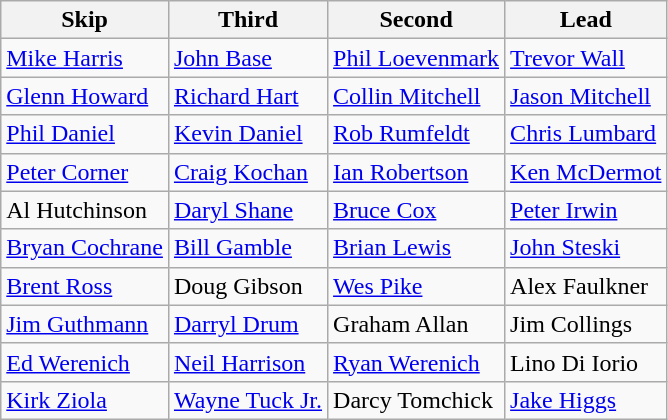<table class="wikitable">
<tr>
<th>Skip</th>
<th>Third</th>
<th>Second</th>
<th>Lead</th>
</tr>
<tr>
<td><a href='#'>Mike Harris</a></td>
<td><a href='#'>John Base</a></td>
<td><a href='#'>Phil Loevenmark</a></td>
<td><a href='#'>Trevor Wall</a></td>
</tr>
<tr>
<td><a href='#'>Glenn Howard</a></td>
<td><a href='#'>Richard Hart</a></td>
<td><a href='#'>Collin Mitchell</a></td>
<td><a href='#'>Jason Mitchell</a></td>
</tr>
<tr>
<td><a href='#'>Phil Daniel</a></td>
<td><a href='#'>Kevin Daniel</a></td>
<td><a href='#'>Rob Rumfeldt</a></td>
<td><a href='#'>Chris Lumbard</a></td>
</tr>
<tr>
<td><a href='#'>Peter Corner</a></td>
<td><a href='#'>Craig Kochan</a></td>
<td><a href='#'>Ian Robertson</a></td>
<td><a href='#'>Ken McDermot</a></td>
</tr>
<tr>
<td>Al Hutchinson</td>
<td><a href='#'>Daryl Shane</a></td>
<td><a href='#'>Bruce Cox</a></td>
<td><a href='#'>Peter Irwin</a></td>
</tr>
<tr>
<td><a href='#'>Bryan Cochrane</a></td>
<td><a href='#'>Bill Gamble</a></td>
<td><a href='#'>Brian Lewis</a></td>
<td><a href='#'>John Steski</a></td>
</tr>
<tr>
<td><a href='#'>Brent Ross</a></td>
<td>Doug Gibson</td>
<td><a href='#'>Wes Pike</a></td>
<td>Alex Faulkner</td>
</tr>
<tr>
<td><a href='#'>Jim Guthmann</a></td>
<td><a href='#'>Darryl Drum</a></td>
<td>Graham Allan</td>
<td>Jim Collings</td>
</tr>
<tr>
<td><a href='#'>Ed Werenich</a></td>
<td><a href='#'>Neil Harrison</a></td>
<td><a href='#'>Ryan Werenich</a></td>
<td>Lino Di Iorio</td>
</tr>
<tr>
<td><a href='#'>Kirk Ziola</a></td>
<td><a href='#'>Wayne Tuck Jr.</a></td>
<td>Darcy Tomchick</td>
<td><a href='#'>Jake Higgs</a></td>
</tr>
</table>
